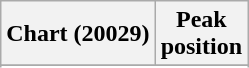<table class="wikitable sortable plainrowheaders" style="text-align:center">
<tr>
<th scope="col">Chart (20029)</th>
<th scope="col">Peak<br> position</th>
</tr>
<tr>
</tr>
<tr>
</tr>
</table>
